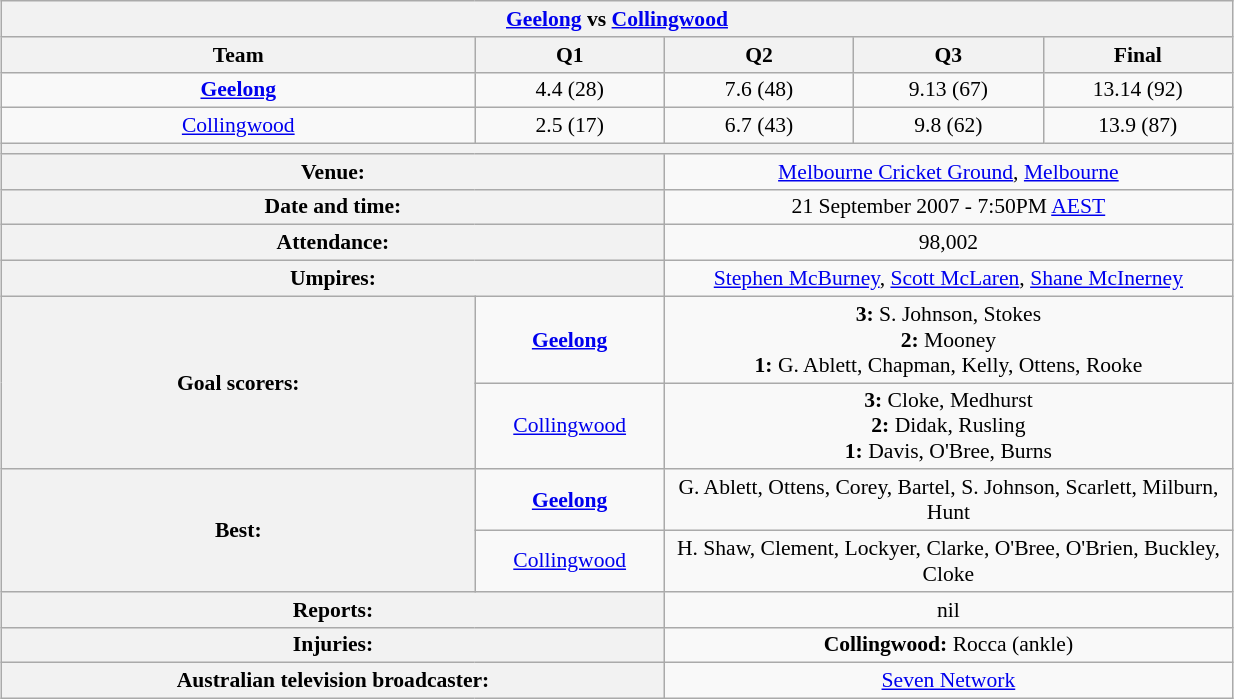<table class="wikitable" style="margin:1em auto; font-size:90%; text-align:center; width:65%;">
<tr>
<th colspan="5"><strong><a href='#'>Geelong</a></strong> vs <a href='#'>Collingwood</a></th>
</tr>
<tr>
<th width=25%>Team</th>
<th width=10%>Q1</th>
<th width=10%>Q2</th>
<th width=10%>Q3</th>
<th width=10%>Final</th>
</tr>
<tr>
<td><strong><a href='#'>Geelong</a></strong></td>
<td>4.4 (28)</td>
<td>7.6 (48)</td>
<td>9.13 (67)</td>
<td>13.14 (92)</td>
</tr>
<tr>
<td><a href='#'>Collingwood</a></td>
<td>2.5 (17)</td>
<td>6.7 (43)</td>
<td>9.8 (62)</td>
<td>13.9 (87)</td>
</tr>
<tr>
<th colspan="5"></th>
</tr>
<tr>
<th colspan="2">Venue:</th>
<td colspan="3"><a href='#'>Melbourne Cricket Ground</a>, <a href='#'>Melbourne</a></td>
</tr>
<tr>
<th colspan="2">Date and time:</th>
<td colspan="3">21 September 2007 - 7:50PM <a href='#'>AEST</a></td>
</tr>
<tr>
<th colspan="2">Attendance:</th>
<td colspan="3">98,002</td>
</tr>
<tr>
<th colspan="2">Umpires:</th>
<td colspan="3"><a href='#'>Stephen McBurney</a>, <a href='#'>Scott McLaren</a>, <a href='#'>Shane McInerney</a></td>
</tr>
<tr>
<th rowspan="2">Goal scorers:</th>
<td><strong><a href='#'>Geelong</a></strong></td>
<td colspan="3"><strong>3:</strong> S. Johnson, Stokes <br><strong>2:</strong> Mooney <br><strong>1:</strong> G. Ablett, Chapman, Kelly, Ottens, Rooke</td>
</tr>
<tr>
<td><a href='#'>Collingwood</a></td>
<td colspan="3"><strong>3:</strong> Cloke, Medhurst <br> <strong>2:</strong> Didak, Rusling<br><strong>1:</strong> Davis, O'Bree, Burns</td>
</tr>
<tr>
<th rowspan="2">Best:</th>
<td><strong><a href='#'>Geelong</a></strong></td>
<td colspan="3">G. Ablett, Ottens, Corey, Bartel, S. Johnson, Scarlett, Milburn, Hunt</td>
</tr>
<tr>
<td><a href='#'>Collingwood</a></td>
<td colspan="3">H. Shaw, Clement, Lockyer, Clarke, O'Bree, O'Brien, Buckley, Cloke</td>
</tr>
<tr>
<th colspan="2">Reports:</th>
<td colspan="3">nil</td>
</tr>
<tr>
<th colspan="2">Injuries:</th>
<td colspan="3"><strong>Collingwood:</strong> Rocca (ankle)</td>
</tr>
<tr>
<th colspan="2">Australian television broadcaster:</th>
<td colspan="3"><a href='#'>Seven Network</a></td>
</tr>
</table>
